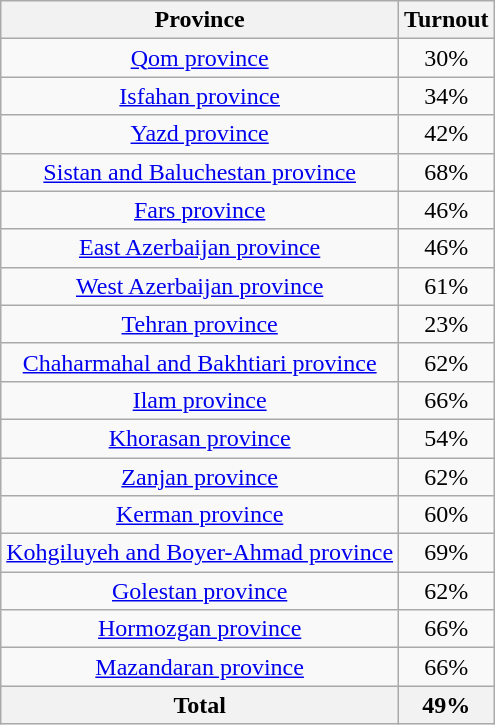<table class="wikitable sortable" style="text-align: center;">
<tr>
<th>Province</th>
<th>Turnout</th>
</tr>
<tr>
<td><a href='#'>Qom province</a></td>
<td>30%</td>
</tr>
<tr>
<td><a href='#'>Isfahan province</a></td>
<td>34%</td>
</tr>
<tr>
<td><a href='#'>Yazd province</a></td>
<td>42%</td>
</tr>
<tr>
<td><a href='#'>Sistan and Baluchestan province</a></td>
<td>68%</td>
</tr>
<tr>
<td><a href='#'>Fars province</a></td>
<td>46%</td>
</tr>
<tr>
<td><a href='#'>East Azerbaijan province</a></td>
<td>46%</td>
</tr>
<tr>
<td><a href='#'>West Azerbaijan province</a></td>
<td>61%</td>
</tr>
<tr>
<td><a href='#'>Tehran province</a></td>
<td>23%</td>
</tr>
<tr>
<td><a href='#'>Chaharmahal and Bakhtiari province</a></td>
<td>62%</td>
</tr>
<tr>
<td><a href='#'>Ilam province</a></td>
<td>66%</td>
</tr>
<tr>
<td><a href='#'>Khorasan province</a></td>
<td>54%</td>
</tr>
<tr>
<td><a href='#'>Zanjan province</a></td>
<td>62%</td>
</tr>
<tr>
<td><a href='#'>Kerman province</a></td>
<td>60%</td>
</tr>
<tr>
<td><a href='#'>Kohgiluyeh and Boyer-Ahmad province</a></td>
<td>69%</td>
</tr>
<tr>
<td><a href='#'>Golestan province</a></td>
<td>62%</td>
</tr>
<tr>
<td><a href='#'>Hormozgan province</a></td>
<td>66%</td>
</tr>
<tr>
<td><a href='#'>Mazandaran province</a></td>
<td>66%</td>
</tr>
<tr>
<th>Total</th>
<th>49%</th>
</tr>
</table>
